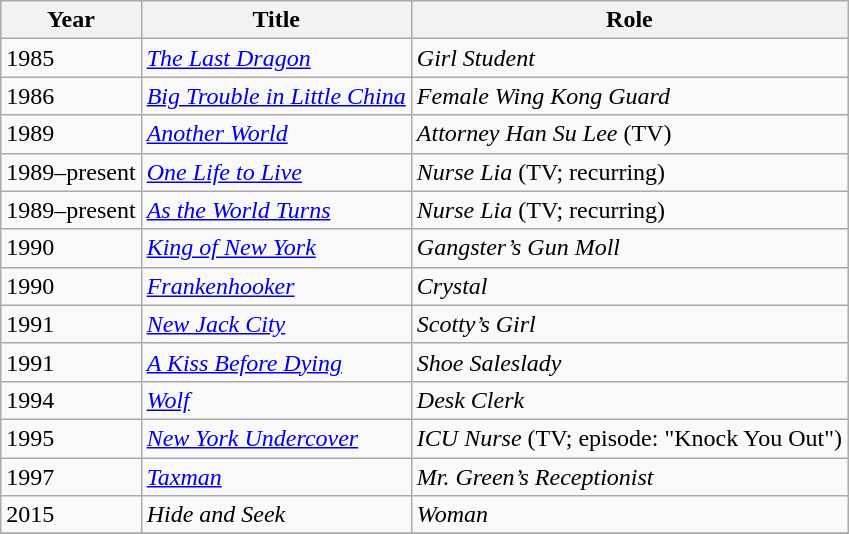<table class="wikitable">
<tr>
<th>Year</th>
<th>Title</th>
<th>Role</th>
</tr>
<tr>
<td>1985</td>
<td><em><a href='#'>The Last Dragon</a> </em></td>
<td><em>Girl Student</em></td>
</tr>
<tr>
<td>1986</td>
<td><em><a href='#'>Big Trouble in Little China</a></em></td>
<td><em>Female Wing Kong Guard</em></td>
</tr>
<tr>
<td>1989</td>
<td><em><a href='#'>Another World</a></em></td>
<td><em>Attorney Han Su Lee</em> (TV)</td>
</tr>
<tr>
<td>1989–present</td>
<td><em><a href='#'>One Life to Live</a></em></td>
<td><em>Nurse Lia</em> (TV; recurring)</td>
</tr>
<tr>
<td>1989–present</td>
<td><em><a href='#'>As the World Turns</a></em></td>
<td><em>Nurse Lia</em> (TV; recurring)</td>
</tr>
<tr>
<td>1990</td>
<td><em><a href='#'>King of New York</a></em></td>
<td><em>Gangster’s Gun Moll</em></td>
</tr>
<tr>
<td>1990</td>
<td><em><a href='#'>Frankenhooker</a></em></td>
<td><em>Crystal</em></td>
</tr>
<tr>
<td>1991</td>
<td><em><a href='#'>New Jack City</a></em></td>
<td><em>Scotty’s Girl</em></td>
</tr>
<tr>
<td>1991</td>
<td><em><a href='#'>A Kiss Before Dying</a></em></td>
<td><em>Shoe Saleslady</em></td>
</tr>
<tr>
<td>1994</td>
<td><em><a href='#'>Wolf</a></em></td>
<td><em>Desk Clerk</em></td>
</tr>
<tr>
<td>1995</td>
<td><em><a href='#'>New York Undercover</a></em></td>
<td><em>ICU Nurse</em> (TV; episode: "Knock You Out")</td>
</tr>
<tr>
<td>1997</td>
<td><em><a href='#'>Taxman</a></em></td>
<td><em>Mr. Green’s Receptionist</em></td>
</tr>
<tr>
<td>2015</td>
<td><em>Hide and Seek</em></td>
<td><em>Woman</em></td>
</tr>
<tr>
</tr>
</table>
